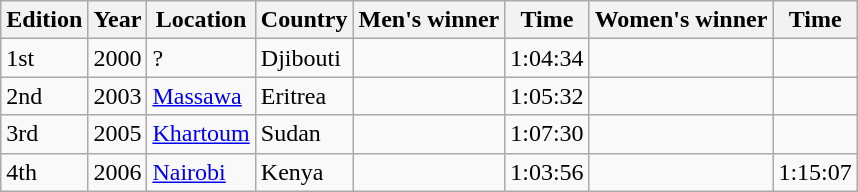<table class=wikitable>
<tr>
<th>Edition</th>
<th>Year</th>
<th>Location</th>
<th>Country</th>
<th>Men's winner</th>
<th>Time</th>
<th>Women's winner</th>
<th>Time</th>
</tr>
<tr>
<td>1st</td>
<td>2000</td>
<td>?</td>
<td>Djibouti</td>
<td></td>
<td>1:04:34</td>
<td></td>
<td></td>
</tr>
<tr>
<td>2nd</td>
<td>2003</td>
<td><a href='#'>Massawa</a></td>
<td>Eritrea</td>
<td></td>
<td>1:05:32</td>
<td></td>
<td></td>
</tr>
<tr>
<td>3rd</td>
<td>2005</td>
<td><a href='#'>Khartoum</a></td>
<td>Sudan</td>
<td></td>
<td>1:07:30</td>
<td></td>
<td></td>
</tr>
<tr>
<td>4th</td>
<td>2006</td>
<td><a href='#'>Nairobi</a></td>
<td>Kenya</td>
<td></td>
<td>1:03:56</td>
<td></td>
<td>1:15:07</td>
</tr>
</table>
